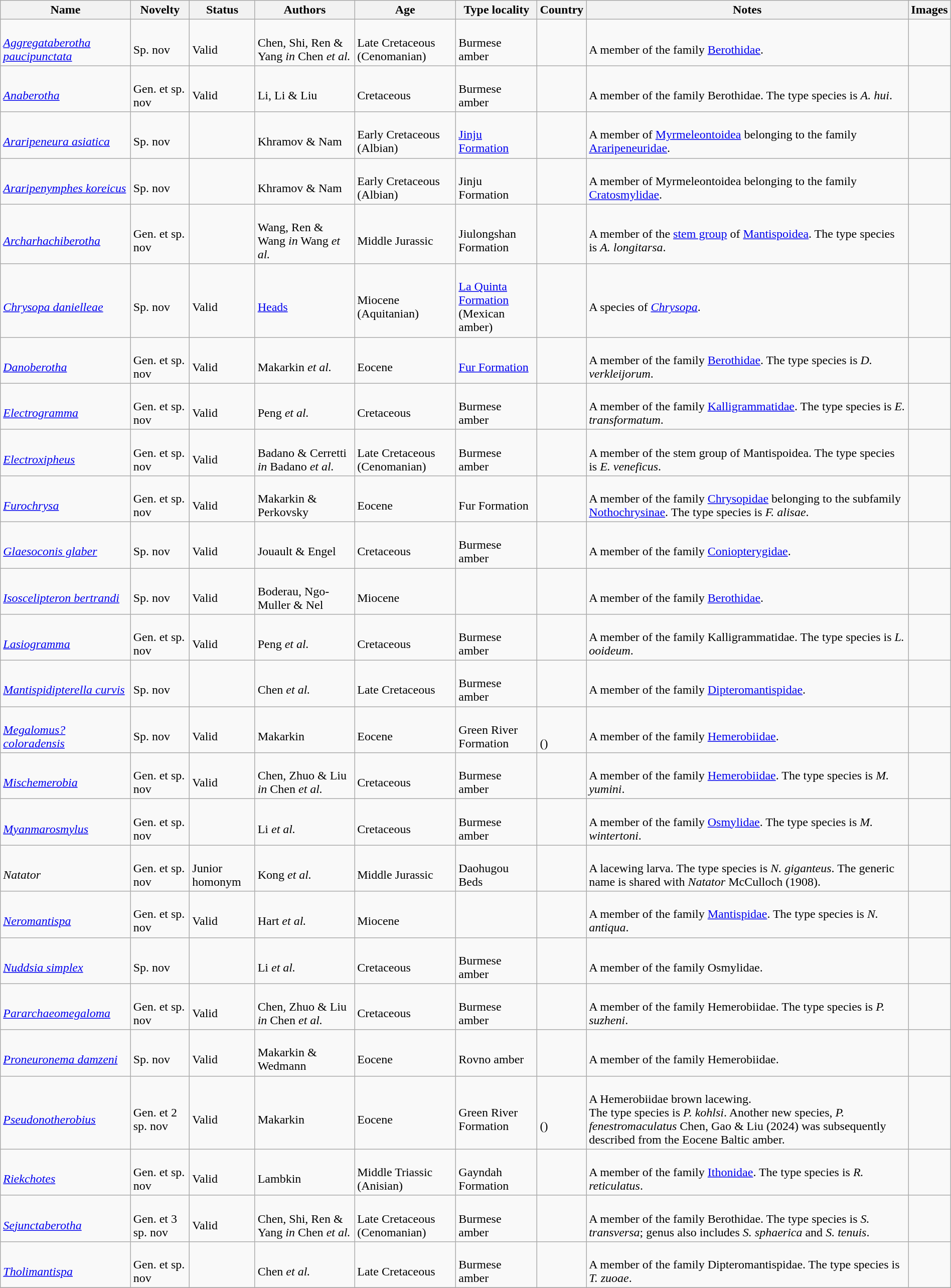<table class="wikitable sortable" align="center" width="100%">
<tr>
<th>Name</th>
<th>Novelty</th>
<th>Status</th>
<th>Authors</th>
<th>Age</th>
<th>Type locality</th>
<th>Country</th>
<th>Notes</th>
<th>Images</th>
</tr>
<tr>
<td><br><em><a href='#'>Aggregataberotha paucipunctata</a></em></td>
<td><br>Sp. nov</td>
<td><br>Valid</td>
<td><br>Chen, Shi, Ren & Yang <em>in</em> Chen <em>et al.</em></td>
<td><br>Late Cretaceous (Cenomanian)</td>
<td><br>Burmese amber</td>
<td><br></td>
<td><br>A member of the family <a href='#'>Berothidae</a>.</td>
<td></td>
</tr>
<tr>
<td><br><em><a href='#'>Anaberotha</a></em></td>
<td><br>Gen. et sp. nov</td>
<td><br>Valid</td>
<td><br>Li, Li & Liu</td>
<td><br>Cretaceous</td>
<td><br>Burmese amber</td>
<td><br></td>
<td><br>A member of the family Berothidae. The type species is <em>A. hui</em>.</td>
<td></td>
</tr>
<tr>
<td><br><em><a href='#'>Araripeneura asiatica</a></em></td>
<td><br>Sp. nov</td>
<td></td>
<td><br>Khramov & Nam</td>
<td><br>Early Cretaceous (Albian)</td>
<td><br><a href='#'>Jinju Formation</a></td>
<td><br></td>
<td><br>A member of <a href='#'>Myrmeleontoidea</a> belonging to the family <a href='#'>Araripeneuridae</a>.</td>
<td></td>
</tr>
<tr>
<td><br><em><a href='#'>Araripenymphes koreicus</a></em></td>
<td><br>Sp. nov</td>
<td></td>
<td><br>Khramov & Nam</td>
<td><br>Early Cretaceous (Albian)</td>
<td><br>Jinju Formation</td>
<td><br></td>
<td><br>A member of Myrmeleontoidea belonging to the family <a href='#'>Cratosmylidae</a>.</td>
<td></td>
</tr>
<tr>
<td><br><em><a href='#'>Archarhachiberotha</a></em></td>
<td><br>Gen. et sp. nov</td>
<td></td>
<td><br>Wang, Ren & Wang <em>in</em> Wang <em>et al.</em></td>
<td><br>Middle Jurassic</td>
<td><br>Jiulongshan Formation</td>
<td><br></td>
<td><br>A member of the <a href='#'>stem group</a> of <a href='#'>Mantispoidea</a>. The type species is <em>A. longitarsa</em>.</td>
<td></td>
</tr>
<tr>
<td><br><em><a href='#'>Chrysopa danielleae</a></em></td>
<td><br>Sp. nov</td>
<td><br>Valid</td>
<td><br><a href='#'>Heads</a></td>
<td><br>Miocene (Aquitanian)</td>
<td><br><a href='#'>La Quinta Formation</a><br>(Mexican amber)</td>
<td><br></td>
<td><br>A species of <em><a href='#'>Chrysopa</a></em>.</td>
<td></td>
</tr>
<tr>
<td><br><em><a href='#'>Danoberotha</a></em></td>
<td><br>Gen. et sp. nov</td>
<td><br>Valid</td>
<td><br>Makarkin <em>et al.</em></td>
<td><br>Eocene</td>
<td><br><a href='#'>Fur Formation</a></td>
<td><br></td>
<td><br>A member of the family <a href='#'>Berothidae</a>. The type species is <em>D. verkleijorum</em>.</td>
<td></td>
</tr>
<tr>
<td><br><em><a href='#'>Electrogramma</a></em></td>
<td><br>Gen. et sp. nov</td>
<td><br>Valid</td>
<td><br>Peng <em>et al.</em></td>
<td><br>Cretaceous</td>
<td><br>Burmese amber</td>
<td><br></td>
<td><br>A member of the family <a href='#'>Kalligrammatidae</a>. The type species is <em>E. transformatum</em>.</td>
<td></td>
</tr>
<tr>
<td><br><em><a href='#'>Electroxipheus</a></em></td>
<td><br>Gen. et sp. nov</td>
<td><br>Valid</td>
<td><br>Badano & Cerretti <em>in</em> Badano <em>et al.</em></td>
<td><br>Late Cretaceous (Cenomanian)</td>
<td><br>Burmese amber</td>
<td><br></td>
<td><br>A member of the stem group of Mantispoidea. The type species is <em>E. veneficus</em>.</td>
<td></td>
</tr>
<tr>
<td><br><em><a href='#'>Furochrysa</a></em></td>
<td><br>Gen. et sp. nov</td>
<td><br>Valid</td>
<td><br>Makarkin & Perkovsky</td>
<td><br>Eocene</td>
<td><br>Fur Formation</td>
<td><br></td>
<td><br>A member of the family <a href='#'>Chrysopidae</a> belonging to the subfamily <a href='#'>Nothochrysinae</a>. The type species is <em>F. alisae</em>.</td>
<td></td>
</tr>
<tr>
<td><br><em><a href='#'>Glaesoconis glaber</a></em></td>
<td><br>Sp. nov</td>
<td><br>Valid</td>
<td><br>Jouault & Engel</td>
<td><br>Cretaceous</td>
<td><br>Burmese amber</td>
<td><br></td>
<td><br>A member of the family <a href='#'>Coniopterygidae</a>.</td>
<td></td>
</tr>
<tr>
<td><br><em><a href='#'>Isoscelipteron bertrandi</a></em></td>
<td><br>Sp. nov</td>
<td><br>Valid</td>
<td><br>Boderau, Ngo-Muller & Nel</td>
<td><br>Miocene</td>
<td></td>
<td><br></td>
<td><br>A member of the family <a href='#'>Berothidae</a>.</td>
<td></td>
</tr>
<tr>
<td><br><em><a href='#'>Lasiogramma</a></em></td>
<td><br>Gen. et sp. nov</td>
<td><br>Valid</td>
<td><br>Peng <em>et al.</em></td>
<td><br>Cretaceous</td>
<td><br>Burmese amber</td>
<td><br></td>
<td><br>A member of the family Kalligrammatidae. The type species is <em>L. ooideum</em>.</td>
<td></td>
</tr>
<tr>
<td><br><em><a href='#'>Mantispidipterella curvis</a></em></td>
<td><br>Sp. nov</td>
<td></td>
<td><br>Chen <em>et al.</em></td>
<td><br>Late Cretaceous</td>
<td><br>Burmese amber</td>
<td><br></td>
<td><br>A member of the family <a href='#'>Dipteromantispidae</a>.</td>
<td></td>
</tr>
<tr>
<td><br><em><a href='#'>Megalomus? coloradensis</a></em></td>
<td><br>Sp. nov</td>
<td><br>Valid</td>
<td><br>Makarkin</td>
<td><br>Eocene</td>
<td><br>Green River Formation</td>
<td><br><br>()</td>
<td><br>A member of the family <a href='#'>Hemerobiidae</a>.</td>
<td></td>
</tr>
<tr>
<td><br><em><a href='#'>Mischemerobia</a></em></td>
<td><br>Gen. et sp. nov</td>
<td><br>Valid</td>
<td><br>Chen, Zhuo & Liu <em>in</em> Chen <em>et al.</em></td>
<td><br>Cretaceous</td>
<td><br>Burmese amber</td>
<td><br></td>
<td><br>A member of the family <a href='#'>Hemerobiidae</a>. The type species is <em>M. yumini</em>.</td>
<td></td>
</tr>
<tr>
<td><br><em><a href='#'>Myanmarosmylus</a></em></td>
<td><br>Gen. et sp. nov</td>
<td></td>
<td><br>Li <em>et al.</em></td>
<td><br>Cretaceous</td>
<td><br>Burmese amber</td>
<td><br></td>
<td><br>A member of the family <a href='#'>Osmylidae</a>. The type species is <em>M. wintertoni</em>.</td>
<td></td>
</tr>
<tr>
<td><br><em>Natator</em></td>
<td><br>Gen. et sp. nov</td>
<td><br>Junior homonym</td>
<td><br>Kong <em>et al.</em></td>
<td><br>Middle Jurassic</td>
<td><br>Daohugou Beds</td>
<td><br></td>
<td><br>A lacewing larva. The type species is <em>N. giganteus</em>. The generic name is shared with <em>Natator</em> McCulloch (1908).</td>
<td></td>
</tr>
<tr>
<td><br><em><a href='#'>Neromantispa</a></em></td>
<td><br>Gen. et sp. nov</td>
<td><br>Valid</td>
<td><br>Hart <em>et al.</em></td>
<td><br>Miocene</td>
<td></td>
<td><br></td>
<td><br>A member of the family <a href='#'>Mantispidae</a>. The type species is <em>N. antiqua</em>.</td>
<td></td>
</tr>
<tr>
<td><br><em><a href='#'>Nuddsia simplex</a></em></td>
<td><br>Sp. nov</td>
<td></td>
<td><br>Li <em>et al.</em></td>
<td><br>Cretaceous</td>
<td><br>Burmese amber</td>
<td><br></td>
<td><br>A member of the family Osmylidae.</td>
<td></td>
</tr>
<tr>
<td><br><em><a href='#'>Pararchaeomegaloma</a></em></td>
<td><br>Gen. et sp. nov</td>
<td><br>Valid</td>
<td><br>Chen, Zhuo & Liu <em>in</em> Chen <em>et al.</em></td>
<td><br>Cretaceous</td>
<td><br>Burmese amber</td>
<td><br></td>
<td><br>A member of the family Hemerobiidae. The type species is <em>P. suzheni</em>.</td>
<td></td>
</tr>
<tr>
<td><br><em><a href='#'>Proneuronema damzeni</a></em></td>
<td><br>Sp. nov</td>
<td><br>Valid</td>
<td><br>Makarkin & Wedmann</td>
<td><br>Eocene</td>
<td><br>Rovno amber</td>
<td><br></td>
<td><br>A member of the family Hemerobiidae.</td>
<td></td>
</tr>
<tr>
<td><br><em><a href='#'>Pseudonotherobius</a></em></td>
<td><br>Gen. et 2 sp. nov</td>
<td><br>Valid</td>
<td><br>Makarkin</td>
<td><br>Eocene</td>
<td><br>Green River Formation</td>
<td><br><br>()</td>
<td><br>A Hemerobiidae brown lacewing.<br> The type species is <em>P. kohlsi</em>. Another new species, <em>P. fenestromaculatus</em> Chen, Gao & Liu (2024) was subsequently described from the Eocene Baltic amber.</td>
<td></td>
</tr>
<tr>
<td><br><em><a href='#'>Riekchotes</a></em></td>
<td><br>Gen. et sp. nov</td>
<td><br>Valid</td>
<td><br>Lambkin</td>
<td><br>Middle Triassic (Anisian)</td>
<td><br>Gayndah Formation</td>
<td><br></td>
<td><br>A member of the family <a href='#'>Ithonidae</a>. The type species is <em>R. reticulatus</em>.</td>
<td></td>
</tr>
<tr>
<td><br><em><a href='#'>Sejunctaberotha</a></em></td>
<td><br>Gen. et 3 sp. nov</td>
<td><br>Valid</td>
<td><br>Chen, Shi, Ren & Yang <em>in</em> Chen <em>et al.</em></td>
<td><br>Late Cretaceous (Cenomanian)</td>
<td><br>Burmese amber</td>
<td><br></td>
<td><br>A member of the family Berothidae. The type species is <em>S. transversa</em>; genus also includes <em>S. sphaerica</em> and <em>S. tenuis</em>.</td>
<td></td>
</tr>
<tr>
<td><br><em><a href='#'>Tholimantispa</a></em></td>
<td><br>Gen. et sp. nov</td>
<td></td>
<td><br>Chen <em>et al.</em></td>
<td><br>Late Cretaceous</td>
<td><br>Burmese amber</td>
<td><br></td>
<td><br>A member of the family Dipteromantispidae. The type species is <em>T. zuoae</em>.</td>
<td></td>
</tr>
<tr>
</tr>
</table>
